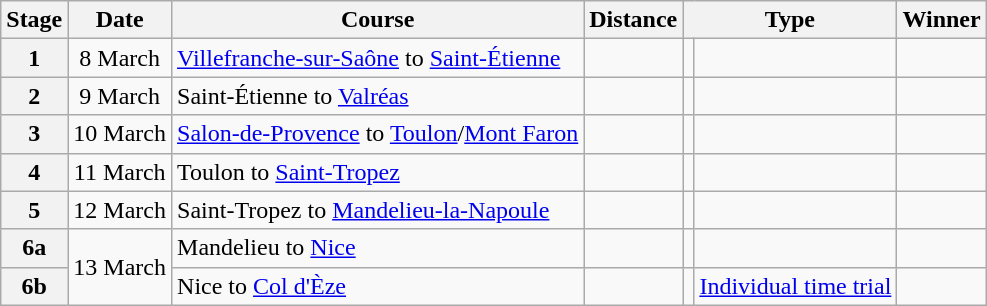<table class="wikitable">
<tr>
<th scope="col">Stage</th>
<th scope="col">Date</th>
<th scope="col">Course</th>
<th scope="col">Distance</th>
<th scope="col" colspan="2">Type</th>
<th scope=col>Winner</th>
</tr>
<tr>
<th scope="row" style="text-align:center;">1</th>
<td style="text-align:center;">8 March</td>
<td><a href='#'>Villefranche-sur-Saône</a> to <a href='#'>Saint-Étienne</a></td>
<td style="text-align:center;"></td>
<td></td>
<td></td>
<td></td>
</tr>
<tr>
<th scope="row" style="text-align:center;">2</th>
<td style="text-align:center;">9 March</td>
<td>Saint-Étienne to <a href='#'>Valréas</a></td>
<td style="text-align:center;"></td>
<td></td>
<td></td>
<td></td>
</tr>
<tr>
<th scope="row" style="text-align:center;">3</th>
<td style="text-align:center;">10 March</td>
<td><a href='#'>Salon-de-Provence</a> to <a href='#'>Toulon</a>/<a href='#'>Mont Faron</a></td>
<td style="text-align:center;"></td>
<td></td>
<td></td>
<td></td>
</tr>
<tr>
<th scope="row" style="text-align:center;">4</th>
<td style="text-align:center;">11 March</td>
<td>Toulon to <a href='#'>Saint-Tropez</a></td>
<td style="text-align:center;"></td>
<td></td>
<td></td>
<td></td>
</tr>
<tr>
<th scope="row" style="text-align:center;">5</th>
<td style="text-align:center;">12 March</td>
<td>Saint-Tropez to <a href='#'>Mandelieu-la-Napoule</a></td>
<td style="text-align:center;"></td>
<td></td>
<td></td>
<td></td>
</tr>
<tr>
<th scope="row" style="text-align:center;">6a</th>
<td style="text-align:center;" rowspan=2>13 March</td>
<td>Mandelieu to <a href='#'>Nice</a></td>
<td style="text-align:center;"></td>
<td></td>
<td></td>
<td></td>
</tr>
<tr>
<th scope="row" style="text-align:center;">6b</th>
<td>Nice to <a href='#'>Col d'Èze</a></td>
<td style="text-align:center;"></td>
<td></td>
<td><a href='#'>Individual time trial</a></td>
<td></td>
</tr>
</table>
